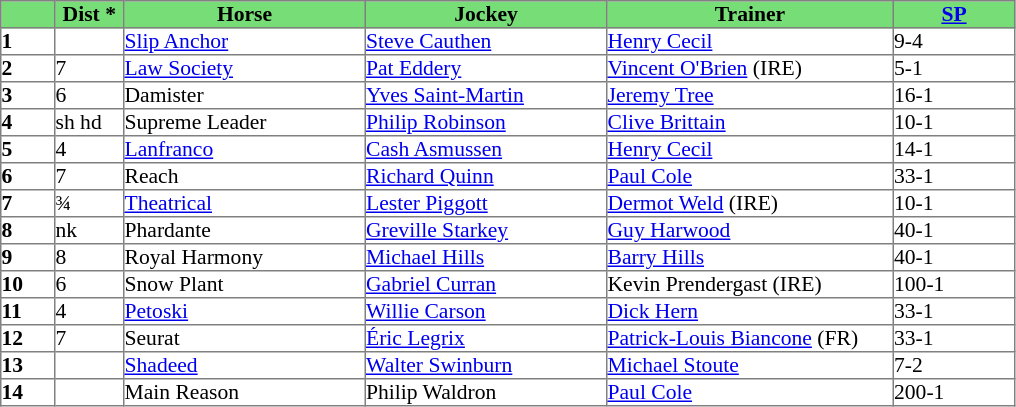<table border="1" cellpadding="0" style="border-collapse: collapse; font-size:90%">
<tr bgcolor="#77dd77" align="center">
<td width="35px"></td>
<td width="45px"><strong>Dist *</strong></td>
<td width="160px"><strong>Horse</strong></td>
<td width="160px"><strong>Jockey</strong></td>
<td width="190px"><strong>Trainer</strong></td>
<td width="80px"><strong><a href='#'>SP</a></strong></td>
</tr>
<tr>
<td><strong>1</strong></td>
<td></td>
<td><a href='#'>Slip Anchor</a></td>
<td><a href='#'>Steve Cauthen</a></td>
<td><a href='#'>Henry Cecil</a></td>
<td>9-4</td>
</tr>
<tr>
<td><strong>2</strong></td>
<td>7</td>
<td><a href='#'>Law Society</a></td>
<td><a href='#'>Pat Eddery</a></td>
<td><a href='#'>Vincent O'Brien</a> (IRE)</td>
<td>5-1</td>
</tr>
<tr>
<td><strong>3</strong></td>
<td>6</td>
<td>Damister</td>
<td><a href='#'>Yves Saint-Martin</a></td>
<td><a href='#'>Jeremy Tree</a></td>
<td>16-1</td>
</tr>
<tr>
<td><strong>4</strong></td>
<td>sh hd</td>
<td>Supreme Leader</td>
<td><a href='#'>Philip Robinson</a></td>
<td><a href='#'>Clive Brittain</a></td>
<td>10-1</td>
</tr>
<tr>
<td><strong>5</strong></td>
<td>4</td>
<td><a href='#'>Lanfranco</a></td>
<td><a href='#'>Cash Asmussen</a></td>
<td><a href='#'>Henry Cecil</a></td>
<td>14-1</td>
</tr>
<tr>
<td><strong>6</strong></td>
<td>7</td>
<td>Reach</td>
<td><a href='#'>Richard Quinn</a></td>
<td><a href='#'>Paul Cole</a></td>
<td>33-1</td>
</tr>
<tr>
<td><strong>7</strong></td>
<td>¾</td>
<td><a href='#'>Theatrical</a></td>
<td><a href='#'>Lester Piggott</a></td>
<td><a href='#'>Dermot Weld</a> (IRE)</td>
<td>10-1</td>
</tr>
<tr>
<td><strong>8</strong></td>
<td>nk</td>
<td>Phardante</td>
<td><a href='#'>Greville Starkey</a></td>
<td><a href='#'>Guy Harwood</a></td>
<td>40-1</td>
</tr>
<tr>
<td><strong>9</strong></td>
<td>8</td>
<td>Royal Harmony</td>
<td><a href='#'>Michael Hills</a></td>
<td><a href='#'>Barry Hills</a></td>
<td>40-1</td>
</tr>
<tr>
<td><strong>10</strong></td>
<td>6</td>
<td>Snow Plant</td>
<td><a href='#'>Gabriel Curran</a></td>
<td>Kevin Prendergast (IRE)</td>
<td>100-1</td>
</tr>
<tr>
<td><strong>11</strong></td>
<td>4</td>
<td><a href='#'>Petoski</a></td>
<td><a href='#'>Willie Carson</a></td>
<td><a href='#'>Dick Hern</a></td>
<td>33-1</td>
</tr>
<tr>
<td><strong>12</strong></td>
<td>7</td>
<td>Seurat</td>
<td><a href='#'>Éric Legrix</a></td>
<td><a href='#'>Patrick-Louis Biancone</a> (FR)</td>
<td>33-1</td>
</tr>
<tr>
<td><strong>13</strong></td>
<td></td>
<td><a href='#'>Shadeed</a></td>
<td><a href='#'>Walter Swinburn</a></td>
<td><a href='#'>Michael Stoute</a></td>
<td>7-2</td>
</tr>
<tr>
<td><strong>14</strong></td>
<td></td>
<td>Main Reason</td>
<td>Philip Waldron</td>
<td><a href='#'>Paul Cole</a></td>
<td>200-1</td>
</tr>
</table>
